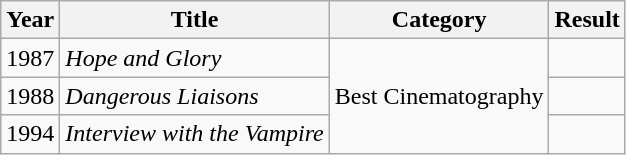<table class="wikitable">
<tr>
<th>Year</th>
<th>Title</th>
<th>Category</th>
<th>Result</th>
</tr>
<tr>
<td>1987</td>
<td><em>Hope and Glory</em></td>
<td rowspan=3>Best Cinematography</td>
<td></td>
</tr>
<tr>
<td>1988</td>
<td><em>Dangerous Liaisons</em></td>
<td></td>
</tr>
<tr>
<td>1994</td>
<td><em>Interview with the Vampire</em></td>
<td></td>
</tr>
</table>
